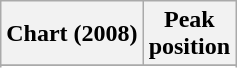<table class="wikitable sortable plainrowheaders">
<tr>
<th>Chart (2008)</th>
<th>Peak<br>position</th>
</tr>
<tr>
</tr>
<tr>
</tr>
<tr>
</tr>
<tr>
</tr>
<tr>
</tr>
<tr>
</tr>
</table>
